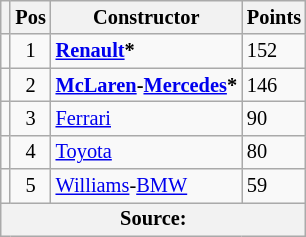<table class="wikitable" style="font-size: 85%;">
<tr>
<th></th>
<th>Pos</th>
<th>Constructor</th>
<th>Points</th>
</tr>
<tr>
<td></td>
<td align="center">1</td>
<td> <strong><a href='#'>Renault</a>*</strong></td>
<td>152</td>
</tr>
<tr>
<td></td>
<td align="center">2</td>
<td> <strong><a href='#'>McLaren</a>-<a href='#'>Mercedes</a>*</strong></td>
<td>146</td>
</tr>
<tr>
<td></td>
<td align="center">3</td>
<td> <a href='#'>Ferrari</a></td>
<td>90</td>
</tr>
<tr>
<td></td>
<td align="center">4</td>
<td> <a href='#'>Toyota</a></td>
<td>80</td>
</tr>
<tr>
<td></td>
<td align="center">5</td>
<td> <a href='#'>Williams</a>-<a href='#'>BMW</a></td>
<td>59</td>
</tr>
<tr>
<th colspan=4>Source:</th>
</tr>
</table>
